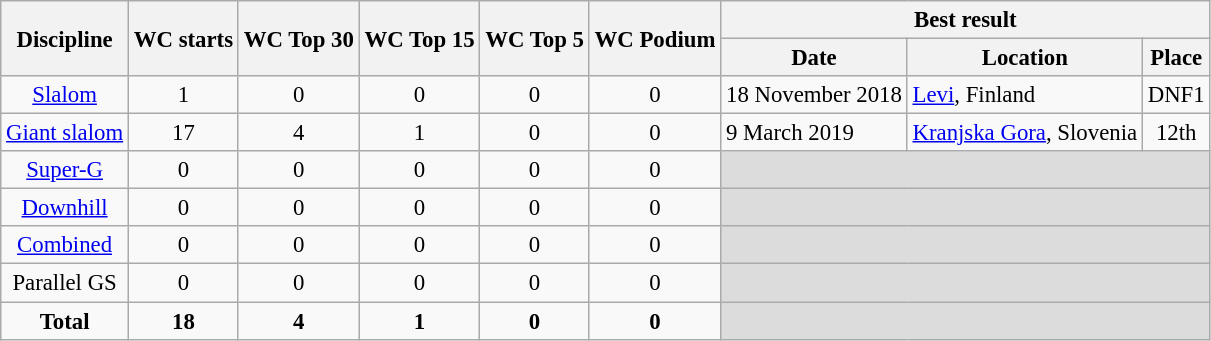<table class="wikitable" style="text-align:center; font-size:95%;">
<tr>
<th rowspan=2>Discipline</th>
<th rowspan=2>WC starts</th>
<th rowspan=2>WC Top 30</th>
<th rowspan=2>WC Top 15</th>
<th rowspan=2>WC Top 5</th>
<th rowspan=2>WC Podium</th>
<th colspan=3>Best result</th>
</tr>
<tr>
<th>Date</th>
<th>Location</th>
<th>Place</th>
</tr>
<tr>
<td align=center><a href='#'>Slalom</a></td>
<td align=center>1</td>
<td align=center>0</td>
<td align=center>0</td>
<td align=center>0</td>
<td align=center>0</td>
<td align=left>18 November 2018</td>
<td align=left> <a href='#'>Levi</a>, Finland</td>
<td>DNF1</td>
</tr>
<tr>
<td align=center><a href='#'>Giant slalom</a></td>
<td align=center>17</td>
<td align=center>4</td>
<td align=center>1</td>
<td align=center>0</td>
<td align=center>0</td>
<td align=left>9 March 2019</td>
<td align=left> <a href='#'>Kranjska Gora</a>, Slovenia</td>
<td>12th</td>
</tr>
<tr>
<td align=center><a href='#'>Super-G</a></td>
<td align=center>0</td>
<td align=center>0</td>
<td align=center>0</td>
<td align=center>0</td>
<td align=center>0</td>
<td colspan=3 bgcolor=#DCDCDC></td>
</tr>
<tr>
<td align=center><a href='#'>Downhill</a></td>
<td align=center>0</td>
<td align=center>0</td>
<td align=center>0</td>
<td align=center>0</td>
<td align=center>0</td>
<td colspan=3 bgcolor=#DCDCDC></td>
</tr>
<tr>
<td align=center><a href='#'>Combined</a></td>
<td align=center>0</td>
<td align=center>0</td>
<td align=center>0</td>
<td align=center>0</td>
<td align=center>0</td>
<td colspan=3 bgcolor=#DCDCDC></td>
</tr>
<tr>
<td align=center>Parallel GS</td>
<td align=center>0</td>
<td align=center>0</td>
<td align=center>0</td>
<td align=center>0</td>
<td align=center>0</td>
<td colspan=3 bgcolor=#DCDCDC></td>
</tr>
<tr>
<td align=center><strong>Total</strong></td>
<td align=center><strong>18</strong></td>
<td align=center><strong>4</strong></td>
<td align=center><strong>1</strong></td>
<td align=center><strong>0</strong></td>
<td align=center><strong>0</strong></td>
<td colspan=3 bgcolor=#DCDCDC></td>
</tr>
</table>
